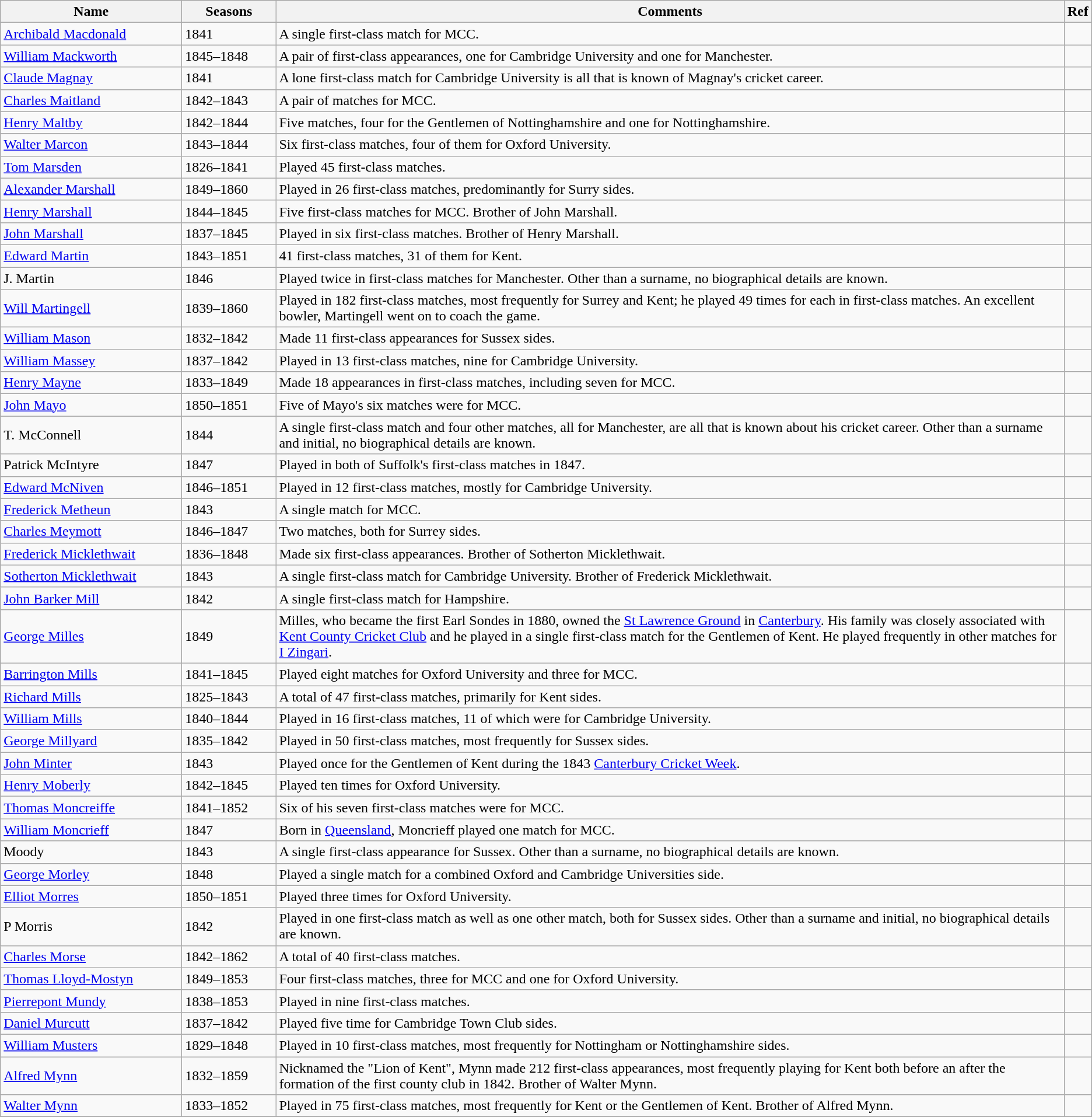<table class="wikitable">
<tr>
<th style="width:200px">Name</th>
<th style="width: 100px">Seasons</th>
<th>Comments</th>
<th>Ref</th>
</tr>
<tr>
<td><a href='#'>Archibald Macdonald</a></td>
<td>1841</td>
<td>A single first-class match for MCC.</td>
<td></td>
</tr>
<tr>
<td><a href='#'>William Mackworth</a></td>
<td>1845–1848</td>
<td>A pair of first-class appearances, one for Cambridge University and one for Manchester.</td>
<td></td>
</tr>
<tr>
<td><a href='#'>Claude Magnay</a></td>
<td>1841</td>
<td>A lone first-class match for Cambridge University is all that is known of Magnay's cricket career.</td>
<td></td>
</tr>
<tr>
<td><a href='#'>Charles Maitland</a></td>
<td>1842–1843</td>
<td>A pair of matches for MCC.</td>
<td></td>
</tr>
<tr>
<td><a href='#'>Henry Maltby</a></td>
<td>1842–1844</td>
<td>Five matches, four for the Gentlemen of Nottinghamshire and one for Nottinghamshire.</td>
<td></td>
</tr>
<tr>
<td><a href='#'>Walter Marcon</a></td>
<td>1843–1844</td>
<td>Six first-class matches, four of them for Oxford University.</td>
<td></td>
</tr>
<tr>
<td><a href='#'>Tom Marsden</a></td>
<td>1826–1841</td>
<td>Played 45 first-class matches.</td>
<td></td>
</tr>
<tr>
<td><a href='#'>Alexander Marshall</a></td>
<td>1849–1860</td>
<td>Played in 26 first-class matches, predominantly for Surry sides.</td>
<td></td>
</tr>
<tr>
<td><a href='#'>Henry Marshall</a></td>
<td>1844–1845</td>
<td>Five first-class matches for MCC. Brother of John Marshall.</td>
<td></td>
</tr>
<tr>
<td><a href='#'>John Marshall</a></td>
<td>1837–1845</td>
<td>Played in six first-class matches. Brother of Henry Marshall.</td>
<td></td>
</tr>
<tr>
<td><a href='#'>Edward Martin</a></td>
<td>1843–1851</td>
<td>41 first-class matches, 31 of them for Kent.</td>
<td></td>
</tr>
<tr>
<td>J. Martin</td>
<td>1846</td>
<td>Played twice in first-class matches for Manchester. Other than a surname, no biographical details are known.</td>
<td></td>
</tr>
<tr>
<td><a href='#'>Will Martingell</a></td>
<td>1839–1860</td>
<td>Played in 182 first-class matches, most frequently for Surrey and Kent; he played 49 times for each in first-class matches. An excellent bowler, Martingell went on to coach the game.</td>
<td></td>
</tr>
<tr>
<td><a href='#'>William Mason</a></td>
<td>1832–1842</td>
<td>Made 11 first-class appearances for Sussex sides.</td>
<td></td>
</tr>
<tr>
<td><a href='#'>William Massey</a></td>
<td>1837–1842</td>
<td>Played in 13 first-class matches, nine for Cambridge University.</td>
<td></td>
</tr>
<tr>
<td><a href='#'>Henry Mayne</a></td>
<td>1833–1849</td>
<td>Made 18 appearances in first-class matches, including seven for MCC.</td>
<td></td>
</tr>
<tr>
<td><a href='#'>John Mayo</a></td>
<td>1850–1851</td>
<td>Five of Mayo's six matches were for MCC.</td>
<td></td>
</tr>
<tr>
<td>T. McConnell</td>
<td>1844</td>
<td>A single first-class match and four other matches, all for Manchester, are all that is known about his cricket career. Other than a surname and initial, no biographical details are known.</td>
<td></td>
</tr>
<tr>
<td>Patrick McIntyre</td>
<td>1847</td>
<td>Played in both of Suffolk's first-class matches in 1847.</td>
<td></td>
</tr>
<tr>
<td><a href='#'>Edward McNiven</a></td>
<td>1846–1851</td>
<td>Played in 12 first-class matches, mostly for Cambridge University.</td>
<td></td>
</tr>
<tr>
<td><a href='#'>Frederick Metheun</a></td>
<td>1843</td>
<td>A single match for MCC.</td>
<td></td>
</tr>
<tr>
<td><a href='#'>Charles Meymott</a></td>
<td>1846–1847</td>
<td>Two matches, both for Surrey sides.</td>
<td></td>
</tr>
<tr>
<td><a href='#'>Frederick Micklethwait</a></td>
<td>1836–1848</td>
<td>Made six first-class appearances. Brother of Sotherton Micklethwait.</td>
<td></td>
</tr>
<tr>
<td><a href='#'>Sotherton Micklethwait</a></td>
<td>1843</td>
<td>A single first-class match for Cambridge University. Brother of Frederick Micklethwait.</td>
<td></td>
</tr>
<tr>
<td><a href='#'>John Barker Mill</a></td>
<td>1842</td>
<td>A single first-class match for Hampshire.</td>
<td></td>
</tr>
<tr>
<td><a href='#'>George Milles</a></td>
<td>1849</td>
<td>Milles, who became the first Earl Sondes in 1880, owned the <a href='#'>St Lawrence Ground</a> in <a href='#'>Canterbury</a>. His family was closely associated with <a href='#'>Kent County Cricket Club</a> and he played in a single first-class match for the Gentlemen of Kent. He played frequently in other matches for <a href='#'>I Zingari</a>.</td>
<td></td>
</tr>
<tr>
<td><a href='#'>Barrington Mills</a></td>
<td>1841–1845</td>
<td>Played eight matches for Oxford University and three for MCC.</td>
<td></td>
</tr>
<tr>
<td><a href='#'>Richard Mills</a></td>
<td>1825–1843</td>
<td>A total of 47 first-class matches, primarily for Kent sides.</td>
<td></td>
</tr>
<tr>
<td><a href='#'>William Mills</a></td>
<td>1840–1844</td>
<td>Played in 16 first-class matches, 11 of which were for Cambridge University.</td>
<td></td>
</tr>
<tr>
<td><a href='#'>George Millyard</a></td>
<td>1835–1842</td>
<td>Played in 50 first-class matches, most frequently for Sussex sides.</td>
<td></td>
</tr>
<tr>
<td><a href='#'>John Minter</a></td>
<td>1843</td>
<td>Played once for the Gentlemen of Kent during the 1843 <a href='#'>Canterbury Cricket Week</a>.</td>
<td></td>
</tr>
<tr>
<td><a href='#'>Henry Moberly</a></td>
<td>1842–1845</td>
<td>Played ten times for Oxford University.</td>
<td></td>
</tr>
<tr>
<td><a href='#'>Thomas Moncreiffe</a></td>
<td>1841–1852</td>
<td>Six of his seven first-class matches were for MCC.</td>
<td></td>
</tr>
<tr>
<td><a href='#'>William Moncrieff</a></td>
<td>1847</td>
<td>Born in <a href='#'>Queensland</a>, Moncrieff played one match for MCC.</td>
<td></td>
</tr>
<tr>
<td>Moody</td>
<td>1843</td>
<td>A single first-class appearance for Sussex. Other than a surname, no biographical details are known.</td>
<td></td>
</tr>
<tr>
<td><a href='#'>George Morley</a></td>
<td>1848</td>
<td>Played a single match for a combined Oxford and Cambridge Universities side.</td>
<td></td>
</tr>
<tr>
<td><a href='#'>Elliot Morres</a></td>
<td>1850–1851</td>
<td>Played three times for Oxford University.</td>
<td></td>
</tr>
<tr>
<td>P Morris</td>
<td>1842</td>
<td>Played in one first-class match as well as one other match, both for Sussex sides. Other than a surname and initial, no biographical details are known.</td>
<td></td>
</tr>
<tr>
<td><a href='#'>Charles Morse</a></td>
<td>1842–1862</td>
<td>A total of 40 first-class matches.</td>
<td></td>
</tr>
<tr>
<td><a href='#'>Thomas Lloyd-Mostyn</a></td>
<td>1849–1853</td>
<td>Four first-class matches, three for MCC and one for Oxford University.</td>
<td></td>
</tr>
<tr>
<td><a href='#'>Pierrepont Mundy</a></td>
<td>1838–1853</td>
<td>Played in nine first-class matches.</td>
<td></td>
</tr>
<tr>
<td><a href='#'>Daniel Murcutt</a></td>
<td>1837–1842</td>
<td>Played five time for Cambridge Town Club sides.</td>
<td></td>
</tr>
<tr>
<td><a href='#'>William Musters</a></td>
<td>1829–1848</td>
<td>Played in 10 first-class matches, most frequently for Nottingham or Nottinghamshire sides.</td>
<td></td>
</tr>
<tr>
<td><a href='#'>Alfred Mynn</a></td>
<td>1832–1859</td>
<td>Nicknamed the "Lion of Kent", Mynn made 212 first-class appearances, most frequently playing for Kent both before an after the formation of the first county club in 1842. Brother of Walter Mynn.</td>
<td></td>
</tr>
<tr>
<td><a href='#'>Walter Mynn</a></td>
<td>1833–1852</td>
<td>Played in 75 first-class matches, most frequently for Kent or the Gentlemen of Kent. Brother of Alfred Mynn.</td>
<td></td>
</tr>
<tr>
</tr>
</table>
